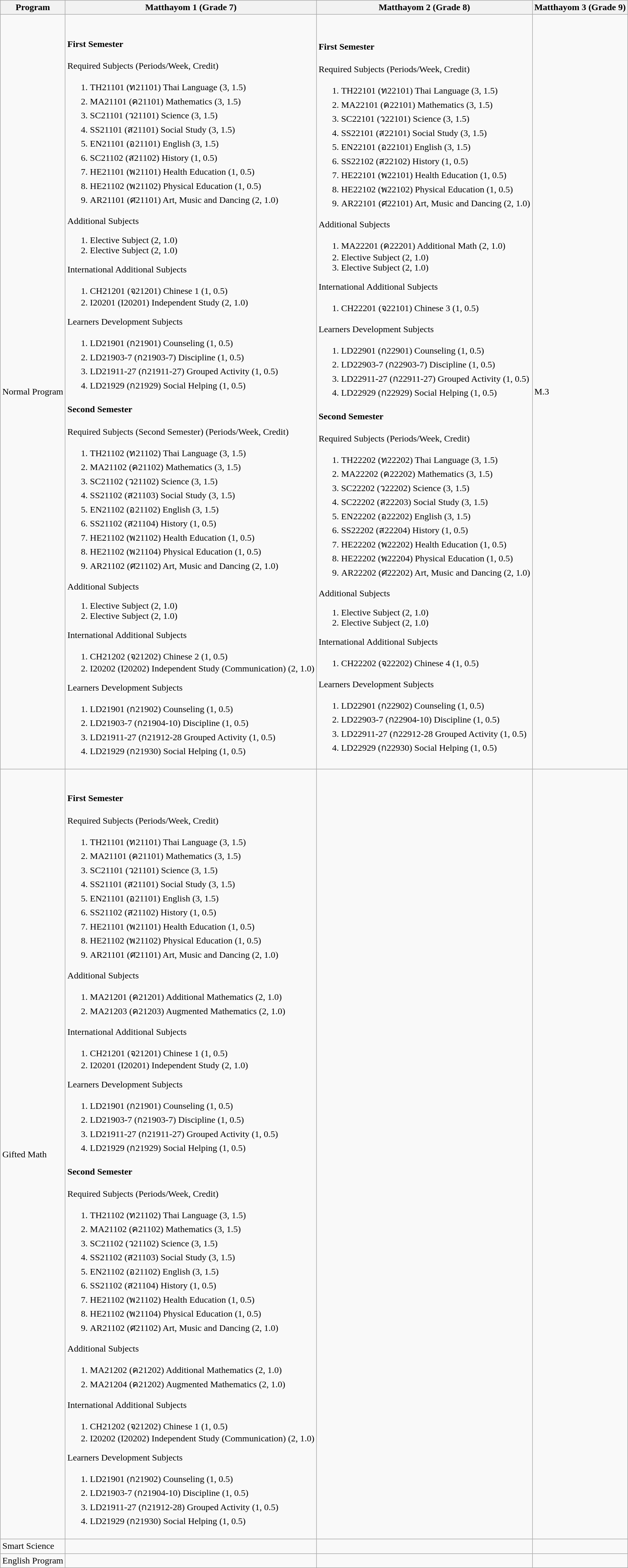<table class="wikitable">
<tr>
<th>Program</th>
<th>Matthayom 1 (Grade 7)</th>
<th>Matthayom 2 (Grade 8)</th>
<th>Matthayom 3 (Grade 9)</th>
</tr>
<tr>
<td>Normal Program</td>
<td><br><h4>First Semester</h4>Required Subjects  (Periods/Week, Credit)<ol><li>TH21101 (ท21101) Thai Language (3, 1.5)</li><li>MA21101 (ค21101) Mathematics (3, 1.5)</li><li>SC21101 (ว21101) Science (3, 1.5)</li><li>SS21101 (ส21101) Social Study (3, 1.5)</li><li>EN21101 (อ21101) English (3, 1.5)</li><li>SC21102 (ส21102) History (1, 0.5)</li><li>HE21101 (พ21101) Health Education (1, 0.5)</li><li>HE21102 (พ21102) Physical Education (1, 0.5)</li><li>AR21101 (ศ21101) Art, Music and Dancing (2, 1.0)</li></ol>Additional Subjects<ol><li>Elective Subject (2, 1.0)</li><li>Elective Subject (2, 1.0)</li></ol>International Additional Subjects<ol><li>CH21201 (จ21201) Chinese 1 (1, 0.5)</li><li>I20201 (I20201) Independent Study (2, 1.0)</li></ol>Learners Development Subjects<ol><li>LD21901 (ก21901) Counseling (1, 0.5)</li><li>LD21903-7 (ก21903-7) Discipline (1, 0.5)</li><li>LD21911-27 (ก21911-27) Grouped Activity (1, 0.5)</li><li>LD21929 (ก21929) Social Helping (1, 0.5)</li></ol><h4>Second Semester</h4>Required Subjects (Second Semester) (Periods/Week, Credit)<ol><li>TH21102 (ท21102) Thai Language (3, 1.5)</li><li>MA21102 (ค21102) Mathematics (3, 1.5)</li><li>SC21102 (ว21102) Science (3, 1.5)</li><li>SS21102 (ส21103) Social Study (3, 1.5)</li><li>EN21102 (อ21102) English (3, 1.5)</li><li>SS21102 (ส21104) History (1, 0.5)</li><li>HE21102 (พ21102) Health Education (1, 0.5)</li><li>HE21102 (พ21104) Physical Education (1, 0.5)</li><li>AR21102 (ศ21102) Art, Music and Dancing (2, 1.0)</li></ol>Additional Subjects<ol><li>Elective Subject (2, 1.0)</li><li>Elective Subject (2, 1.0)</li></ol>International Additional Subjects<ol><li>CH21202 (จ21202) Chinese 2 (1, 0.5)</li><li>I20202 (I20202) Independent Study (Communication) (2, 1.0)</li></ol>Learners Development Subjects<ol><li>LD21901 (ก21902) Counseling (1, 0.5)</li><li>LD21903-7 (ก21904-10) Discipline (1, 0.5)</li><li>LD21911-27 (ก21912-28 Grouped Activity (1, 0.5)</li><li>LD21929 (ก21930) Social Helping (1, 0.5)</li></ol></td>
<td><br><h4>First Semester</h4>Required Subjects  (Periods/Week, Credit)<ol><li>TH22101 (ท22101) Thai Language (3, 1.5)</li><li>MA22101 (ค22101) Mathematics (3, 1.5)</li><li>SC22101 (ว22101) Science (3, 1.5)</li><li>SS22101 (ส22101) Social Study (3, 1.5)</li><li>EN22101 (อ22101) English (3, 1.5)</li><li>SS22102 (ส22102) History (1, 0.5)</li><li>HE22101 (พ22101) Health Education (1, 0.5)</li><li>HE22102 (พ22102) Physical Education (1, 0.5)</li><li>AR22101 (ศ22101) Art, Music and Dancing (2, 1.0)</li></ol>Additional Subjects<ol><li>MA22201 (ค22201) Additional Math (2, 1.0)</li><li>Elective Subject (2, 1.0)</li><li>Elective Subject (2, 1.0)</li></ol>International Additional Subjects<ol><li>CH22201 (จ22101) Chinese 3 (1, 0.5)</li></ol>Learners Development Subjects<ol><li>LD22901 (ก22901) Counseling (1, 0.5)</li><li>LD22903-7 (ก22903-7) Discipline (1, 0.5)</li><li>LD22911-27 (ก22911-27) Grouped Activity (1, 0.5)</li><li>LD22929 (ก22929) Social Helping (1, 0.5)</li></ol><h4>Second Semester</h4>Required Subjects (Periods/Week, Credit)<ol><li>TH22202 (ท22202) Thai Language (3, 1.5)</li><li>MA22202 (ค22202) Mathematics (3, 1.5)</li><li>SC22202 (ว22202) Science (3, 1.5)</li><li>SC22202 (ส22203) Social Study (3, 1.5)</li><li>EN22202 (อ22202) English (3, 1.5)</li><li>SS22202 (ส22204) History (1, 0.5)</li><li>HE22202 (พ22202) Health Education (1, 0.5)</li><li>HE22202 (พ22204) Physical Education (1, 0.5)</li><li>AR22202 (ศ22202) Art, Music and Dancing (2, 1.0)</li></ol>Additional Subjects<ol><li>Elective Subject (2, 1.0)</li><li>Elective Subject (2, 1.0)</li></ol>International Additional Subjects<ol><li>CH22202 (จ22202) Chinese 4 (1, 0.5)</li></ol>Learners Development Subjects<ol><li>LD22901 (ก22902) Counseling (1, 0.5)</li><li>LD22903-7 (ก22904-10) Discipline (1, 0.5)</li><li>LD22911-27 (ก22912-28 Grouped Activity (1, 0.5)</li><li>LD22929 (ก22930) Social Helping (1, 0.5)</li></ol></td>
<td>M.3<br></td>
</tr>
<tr>
<td>Gifted Math</td>
<td><br><h4>First Semester</h4>Required Subjects  (Periods/Week, Credit)<ol><li>TH21101 (ท21101) Thai Language (3, 1.5)</li><li>MA21101 (ค21101) Mathematics (3, 1.5)</li><li>SC21101 (ว21101) Science (3, 1.5)</li><li>SS21101 (ส21101) Social Study (3, 1.5)</li><li>EN21101 (อ21101) English (3, 1.5)</li><li>SS21102 (ส21102) History (1, 0.5)</li><li>HE21101 (พ21101) Health Education (1, 0.5)</li><li>HE21102 (พ21102) Physical Education (1, 0.5)</li><li>AR21101 (ศ21101) Art, Music and Dancing (2, 1.0)</li></ol>Additional Subjects<ol><li>MA21201 (ค21201) Additional Mathematics (2, 1.0)</li><li>MA21203 (ค21203) Augmented Mathematics (2, 1.0)</li></ol>International Additional Subjects<ol><li>CH21201 (จ21201) Chinese 1 (1, 0.5)</li><li>I20201 (I20201) Independent Study (2, 1.0)</li></ol>Learners Development Subjects<ol><li>LD21901 (ก21901) Counseling (1, 0.5)</li><li>LD21903-7 (ก21903-7) Discipline (1, 0.5)</li><li>LD21911-27 (ก21911-27) Grouped Activity (1, 0.5)</li><li>LD21929 (ก21929) Social Helping (1, 0.5)</li></ol><h4>Second Semester</h4>Required Subjects (Periods/Week, Credit)<ol><li>TH21102 (ท21102) Thai Language (3, 1.5)</li><li>MA21102 (ค21102) Mathematics (3, 1.5)</li><li>SC21102 (ว21102) Science (3, 1.5)</li><li>SS21102 (ส21103) Social Study (3, 1.5)</li><li>EN21102 (อ21102) English (3, 1.5)</li><li>SS21102 (ส21104) History (1, 0.5)</li><li>HE21102 (พ21102) Health Education (1, 0.5)</li><li>HE21102 (พ21104) Physical Education (1, 0.5)</li><li>AR21102 (ศ21102) Art, Music and Dancing (2, 1.0)</li></ol>Additional Subjects<ol><li>MA21202 (ค21202) Additional Mathematics (2, 1.0)</li><li>MA21204 (ค21202) Augmented Mathematics (2, 1.0)</li></ol>International Additional Subjects<ol><li>CH21202 (จ21202) Chinese 1 (1, 0.5)</li><li>I20202 (I20202) Independent Study (Communication) (2, 1.0)</li></ol>Learners Development Subjects<ol><li>LD21901 (ก21902) Counseling (1, 0.5)</li><li>LD21903-7 (ก21904-10) Discipline (1, 0.5)</li><li>LD21911-27 (ก21912-28) Grouped Activity (1, 0.5)</li><li>LD21929 (ก21930) Social Helping (1, 0.5)</li></ol></td>
<td></td>
<td></td>
</tr>
<tr>
<td>Smart Science</td>
<td></td>
<td></td>
<td></td>
</tr>
<tr>
<td>English Program</td>
<td></td>
<td></td>
<td></td>
</tr>
</table>
